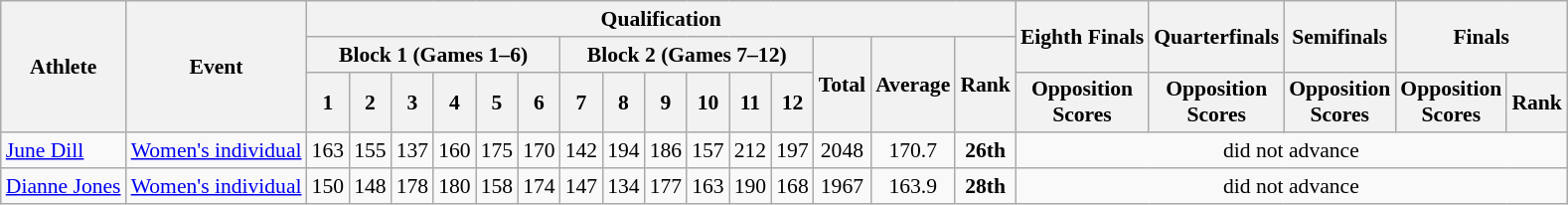<table class="wikitable" border="1" style="font-size:90%">
<tr>
<th rowspan=3>Athlete</th>
<th rowspan=3>Event</th>
<th colspan=15>Qualification</th>
<th rowspan=2>Eighth Finals</th>
<th rowspan=2>Quarterfinals</th>
<th rowspan=2>Semifinals</th>
<th rowspan=2 colspan=2>Finals</th>
</tr>
<tr>
<th colspan=6>Block 1 (Games 1–6)</th>
<th colspan=6>Block 2 (Games 7–12)</th>
<th rowspan=2>Total</th>
<th rowspan=2>Average</th>
<th rowspan=2>Rank</th>
</tr>
<tr>
<th>1</th>
<th>2</th>
<th>3</th>
<th>4</th>
<th>5</th>
<th>6</th>
<th>7</th>
<th>8</th>
<th>9</th>
<th>10</th>
<th>11</th>
<th>12</th>
<th>Opposition<br>Scores</th>
<th>Opposition<br>Scores</th>
<th>Opposition<br>Scores</th>
<th>Opposition<br>Scores</th>
<th>Rank</th>
</tr>
<tr>
<td><a href='#'>June Dill</a></td>
<td><a href='#'>Women's individual</a></td>
<td align=center>163</td>
<td align=center>155</td>
<td align=center>137</td>
<td align=center>160</td>
<td align=center>175</td>
<td align=center>170</td>
<td align=center>142</td>
<td align=center>194</td>
<td align=center>186</td>
<td align=center>157</td>
<td align=center>212</td>
<td align=center>197</td>
<td align=center>2048</td>
<td align=center>170.7</td>
<td align=center><strong>26th</strong></td>
<td align=center colspan=7>did not advance</td>
</tr>
<tr>
<td><a href='#'>Dianne Jones</a></td>
<td><a href='#'>Women's individual</a></td>
<td align=center>150</td>
<td align=center>148</td>
<td align=center>178</td>
<td align=center>180</td>
<td align=center>158</td>
<td align=center>174</td>
<td align=center>147</td>
<td align=center>134</td>
<td align=center>177</td>
<td align=center>163</td>
<td align=center>190</td>
<td align=center>168</td>
<td align=center>1967</td>
<td align=center>163.9</td>
<td align=center><strong>28th</strong></td>
<td align=center colspan=7>did not advance</td>
</tr>
</table>
